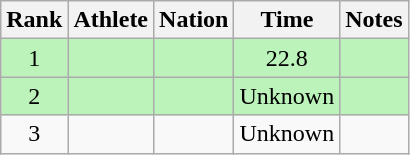<table class="wikitable sortable" style="text-align:center">
<tr>
<th>Rank</th>
<th>Athlete</th>
<th>Nation</th>
<th>Time</th>
<th>Notes</th>
</tr>
<tr style="background:#bbf3bb;">
<td>1</td>
<td align=left></td>
<td align=left></td>
<td>22.8</td>
<td></td>
</tr>
<tr style="background:#bbf3bb;">
<td>2</td>
<td align=left></td>
<td align=left></td>
<td data-sort-value=88.8>Unknown</td>
<td></td>
</tr>
<tr>
<td>3</td>
<td align=left></td>
<td align=left></td>
<td data-sort-value=88.8>Unknown</td>
<td></td>
</tr>
</table>
